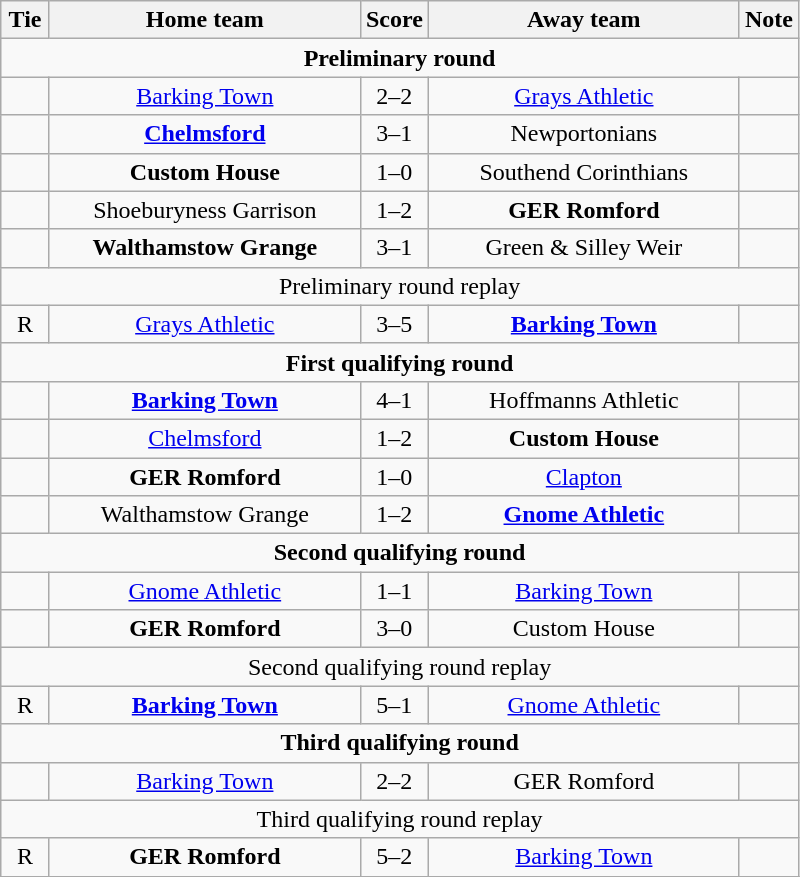<table class="wikitable" style="text-align:center;">
<tr>
<th width=25>Tie</th>
<th width=200>Home team</th>
<th width=20>Score</th>
<th width=200>Away team</th>
<th width=25>Note</th>
</tr>
<tr>
<td colspan="5"><strong>Preliminary round</strong></td>
</tr>
<tr>
<td></td>
<td><a href='#'>Barking Town</a></td>
<td>2–2</td>
<td><a href='#'>Grays Athletic</a></td>
<td></td>
</tr>
<tr>
<td></td>
<td><strong><a href='#'>Chelmsford</a></strong></td>
<td>3–1</td>
<td>Newportonians</td>
<td></td>
</tr>
<tr>
<td></td>
<td><strong>Custom House</strong></td>
<td>1–0</td>
<td>Southend Corinthians</td>
<td></td>
</tr>
<tr>
<td></td>
<td>Shoeburyness Garrison</td>
<td>1–2</td>
<td><strong>GER Romford</strong></td>
<td></td>
</tr>
<tr>
<td></td>
<td><strong>Walthamstow Grange</strong></td>
<td>3–1</td>
<td>Green & Silley Weir</td>
<td></td>
</tr>
<tr>
<td colspan="5">Preliminary round replay</td>
</tr>
<tr>
<td>R</td>
<td><a href='#'>Grays Athletic</a></td>
<td>3–5</td>
<td><strong><a href='#'>Barking Town</a></strong></td>
<td></td>
</tr>
<tr>
<td colspan="5"><strong>First qualifying round</strong></td>
</tr>
<tr>
<td></td>
<td><strong><a href='#'>Barking Town</a></strong></td>
<td>4–1</td>
<td>Hoffmanns Athletic</td>
<td></td>
</tr>
<tr>
<td></td>
<td><a href='#'>Chelmsford</a></td>
<td>1–2</td>
<td><strong>Custom House</strong></td>
<td></td>
</tr>
<tr>
<td></td>
<td><strong>GER Romford</strong></td>
<td>1–0</td>
<td><a href='#'>Clapton</a></td>
<td></td>
</tr>
<tr>
<td></td>
<td>Walthamstow Grange</td>
<td>1–2</td>
<td><strong><a href='#'>Gnome Athletic</a></strong></td>
<td></td>
</tr>
<tr>
<td colspan="5"><strong>Second qualifying round</strong></td>
</tr>
<tr>
<td></td>
<td><a href='#'>Gnome Athletic</a></td>
<td>1–1</td>
<td><a href='#'>Barking Town</a></td>
<td></td>
</tr>
<tr>
<td></td>
<td><strong>GER Romford</strong></td>
<td>3–0</td>
<td>Custom House</td>
<td></td>
</tr>
<tr>
<td colspan="5">Second qualifying round replay</td>
</tr>
<tr>
<td>R</td>
<td><strong><a href='#'>Barking Town</a></strong></td>
<td>5–1</td>
<td><a href='#'>Gnome Athletic</a></td>
<td></td>
</tr>
<tr>
<td colspan="5"><strong>Third qualifying round</strong></td>
</tr>
<tr>
<td></td>
<td><a href='#'>Barking Town</a></td>
<td>2–2</td>
<td>GER Romford</td>
<td></td>
</tr>
<tr>
<td colspan="5">Third qualifying round replay</td>
</tr>
<tr>
<td>R</td>
<td><strong>GER Romford</strong></td>
<td>5–2</td>
<td><a href='#'>Barking Town</a></td>
<td></td>
</tr>
<tr>
</tr>
</table>
